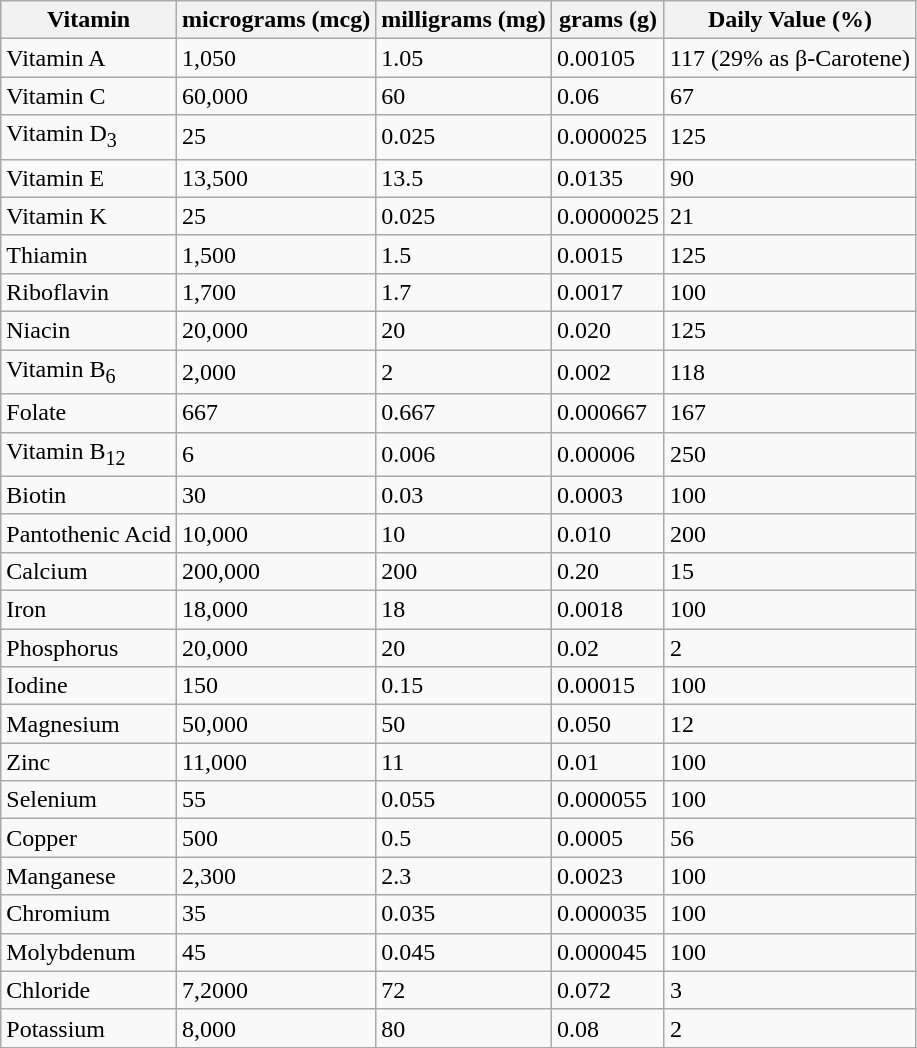<table class="wikitable sortable">
<tr>
<th>Vitamin</th>
<th>micrograms (mcg)</th>
<th>milligrams (mg)</th>
<th>grams (g)</th>
<th>Daily Value (%)</th>
</tr>
<tr>
<td>Vitamin A</td>
<td>1,050</td>
<td>1.05</td>
<td>0.00105</td>
<td>117 (29% as β-Carotene)</td>
</tr>
<tr>
<td>Vitamin C</td>
<td>60,000</td>
<td>60</td>
<td>0.06</td>
<td>67</td>
</tr>
<tr>
<td>Vitamin D<sub>3</sub></td>
<td>25</td>
<td>0.025</td>
<td>0.000025</td>
<td>125</td>
</tr>
<tr>
<td>Vitamin E</td>
<td>13,500</td>
<td>13.5</td>
<td>0.0135</td>
<td>90</td>
</tr>
<tr>
<td>Vitamin K</td>
<td>25</td>
<td>0.025</td>
<td>0.0000025</td>
<td>21</td>
</tr>
<tr>
<td>Thiamin</td>
<td>1,500</td>
<td>1.5</td>
<td>0.0015</td>
<td>125</td>
</tr>
<tr>
<td>Riboflavin</td>
<td>1,700</td>
<td>1.7</td>
<td>0.0017</td>
<td>100</td>
</tr>
<tr>
<td>Niacin</td>
<td>20,000</td>
<td>20</td>
<td>0.020</td>
<td>125</td>
</tr>
<tr>
<td>Vitamin B<sub>6</sub></td>
<td>2,000</td>
<td>2</td>
<td>0.002</td>
<td>118</td>
</tr>
<tr>
<td>Folate</td>
<td>667</td>
<td>0.667</td>
<td>0.000667</td>
<td>167</td>
</tr>
<tr>
<td>Vitamin B<sub>12</sub></td>
<td>6</td>
<td>0.006</td>
<td>0.00006</td>
<td>250</td>
</tr>
<tr>
<td>Biotin</td>
<td>30</td>
<td>0.03</td>
<td>0.0003</td>
<td>100</td>
</tr>
<tr>
<td>Pantothenic Acid</td>
<td>10,000</td>
<td>10</td>
<td>0.010</td>
<td>200</td>
</tr>
<tr>
<td>Calcium</td>
<td>200,000</td>
<td>200</td>
<td>0.20</td>
<td>15</td>
</tr>
<tr>
<td>Iron</td>
<td>18,000</td>
<td>18</td>
<td>0.0018</td>
<td>100</td>
</tr>
<tr>
<td>Phosphorus</td>
<td>20,000</td>
<td>20</td>
<td>0.02</td>
<td>2</td>
</tr>
<tr>
<td>Iodine</td>
<td>150</td>
<td>0.15</td>
<td>0.00015</td>
<td>100</td>
</tr>
<tr>
<td>Magnesium</td>
<td>50,000</td>
<td>50</td>
<td>0.050</td>
<td>12</td>
</tr>
<tr>
<td>Zinc</td>
<td>11,000</td>
<td>11</td>
<td>0.01</td>
<td>100</td>
</tr>
<tr>
<td>Selenium</td>
<td>55</td>
<td>0.055</td>
<td>0.000055</td>
<td>100</td>
</tr>
<tr>
<td>Copper</td>
<td>500</td>
<td>0.5</td>
<td>0.0005</td>
<td>56</td>
</tr>
<tr>
<td>Manganese</td>
<td>2,300</td>
<td>2.3</td>
<td>0.0023</td>
<td>100</td>
</tr>
<tr>
<td>Chromium</td>
<td>35</td>
<td>0.035</td>
<td>0.000035</td>
<td>100</td>
</tr>
<tr>
<td>Molybdenum</td>
<td>45</td>
<td>0.045</td>
<td>0.000045</td>
<td>100</td>
</tr>
<tr>
<td>Chloride</td>
<td>7,2000</td>
<td>72</td>
<td>0.072</td>
<td>3</td>
</tr>
<tr>
<td>Potassium</td>
<td>8,000</td>
<td>80</td>
<td>0.08</td>
<td>2</td>
</tr>
<tr>
</tr>
</table>
